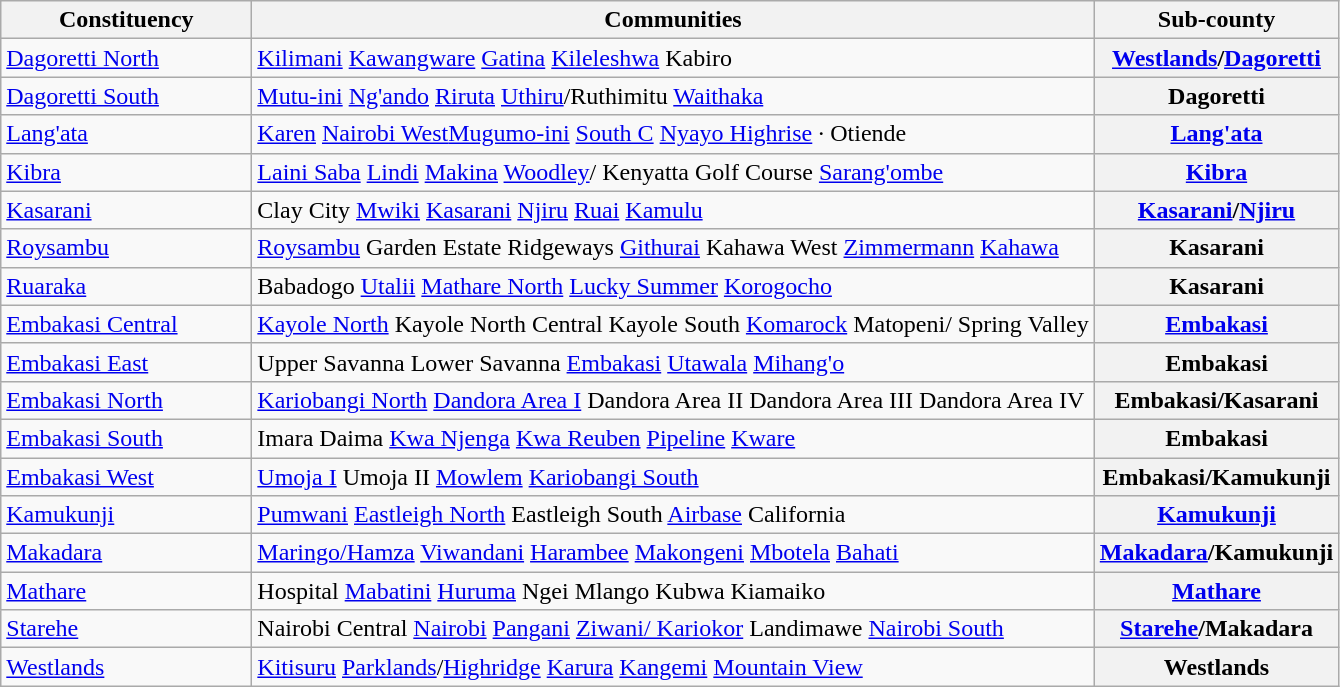<table class="wikitable">
<tr>
<th style="width:160px;">Constituency</th>
<th>Communities</th>
<th>Sub-county</th>
</tr>
<tr>
<td><a href='#'>Dagoretti North</a></td>
<td><a href='#'>Kilimani</a> <a href='#'>Kawangware</a> <a href='#'>Gatina</a> <a href='#'>Kileleshwa</a>  Kabiro</td>
<th><a href='#'>Westlands</a>/<a href='#'>Dagoretti</a></th>
</tr>
<tr>
<td><a href='#'>Dagoretti South</a></td>
<td><a href='#'>Mutu-ini</a> <a href='#'>Ng'ando</a> <a href='#'>Riruta</a> <a href='#'>Uthiru</a>/Ruthimitu <a href='#'>Waithaka</a></td>
<th>Dagoretti</th>
</tr>
<tr>
<td><a href='#'>Lang'ata</a></td>
<td><a href='#'>Karen</a> <a href='#'>Nairobi West</a><a href='#'>Mugumo-ini</a> <a href='#'>South C</a> <a href='#'>Nyayo Highrise</a> · Otiende </td>
<th><a href='#'>Lang'ata</a></th>
</tr>
<tr>
<td><a href='#'>Kibra</a></td>
<td><a href='#'>Laini Saba</a> <a href='#'>Lindi</a> <a href='#'>Makina</a> <a href='#'>Woodley</a>/ Kenyatta Golf Course <a href='#'>Sarang'ombe</a></td>
<th><a href='#'>Kibra</a></th>
</tr>
<tr>
<td><a href='#'>Kasarani</a></td>
<td>Clay City <a href='#'>Mwiki</a> <a href='#'>Kasarani</a> <a href='#'>Njiru</a> <a href='#'>Ruai</a> <a href='#'>Kamulu</a></td>
<th><a href='#'>Kasarani</a>/<a href='#'>Njiru</a></th>
</tr>
<tr>
<td><a href='#'>Roysambu</a></td>
<td><a href='#'>Roysambu</a> Garden Estate Ridgeways <a href='#'>Githurai</a> Kahawa West <a href='#'>Zimmermann</a> <a href='#'>Kahawa</a></td>
<th>Kasarani</th>
</tr>
<tr>
<td><a href='#'>Ruaraka</a></td>
<td>Babadogo <a href='#'>Utalii</a> <a href='#'>Mathare North</a> <a href='#'>Lucky Summer</a> <a href='#'>Korogocho</a></td>
<th>Kasarani</th>
</tr>
<tr>
<td><a href='#'>Embakasi Central</a></td>
<td><a href='#'>Kayole North</a> Kayole North Central Kayole South <a href='#'>Komarock</a> Matopeni/ Spring Valley</td>
<th><a href='#'>Embakasi</a></th>
</tr>
<tr>
<td><a href='#'>Embakasi East</a></td>
<td>Upper Savanna Lower Savanna <a href='#'>Embakasi</a> <a href='#'>Utawala</a> <a href='#'>Mihang'o</a></td>
<th>Embakasi</th>
</tr>
<tr>
<td><a href='#'>Embakasi North</a></td>
<td><a href='#'>Kariobangi North</a> <a href='#'>Dandora Area I</a> Dandora Area II Dandora Area III Dandora Area IV</td>
<th>Embakasi/Kasarani</th>
</tr>
<tr>
<td><a href='#'>Embakasi South</a></td>
<td>Imara Daima <a href='#'>Kwa Njenga</a> <a href='#'>Kwa Reuben</a> <a href='#'>Pipeline</a> <a href='#'>Kware</a></td>
<th>Embakasi</th>
</tr>
<tr>
<td><a href='#'>Embakasi West</a></td>
<td><a href='#'>Umoja I</a> Umoja II <a href='#'>Mowlem</a> <a href='#'>Kariobangi South</a></td>
<th>Embakasi/Kamukunji</th>
</tr>
<tr>
<td><a href='#'>Kamukunji</a></td>
<td><a href='#'>Pumwani</a> <a href='#'>Eastleigh North</a> Eastleigh South <a href='#'>Airbase</a> California</td>
<th><a href='#'>Kamukunji</a></th>
</tr>
<tr>
<td><a href='#'>Makadara</a></td>
<td><a href='#'>Maringo/Hamza</a> <a href='#'>Viwandani</a> <a href='#'>Harambee</a> <a href='#'>Makongeni</a> <a href='#'>Mbotela</a>  <a href='#'>Bahati</a></td>
<th><a href='#'>Makadara</a>/Kamukunji</th>
</tr>
<tr>
<td><a href='#'>Mathare</a></td>
<td>Hospital <a href='#'>Mabatini</a> <a href='#'>Huruma</a> Ngei Mlango Kubwa Kiamaiko</td>
<th><a href='#'>Mathare</a></th>
</tr>
<tr>
<td><a href='#'>Starehe</a></td>
<td>Nairobi Central <a href='#'>Nairobi</a> <a href='#'>Pangani</a> <a href='#'>Ziwani/ Kariokor</a> Landimawe <a href='#'>Nairobi South</a></td>
<th><a href='#'>Starehe</a>/Makadara</th>
</tr>
<tr>
<td><a href='#'>Westlands</a></td>
<td><a href='#'>Kitisuru</a> <a href='#'>Parklands</a>/<a href='#'>Highridge</a> <a href='#'>Karura</a> <a href='#'>Kangemi</a> <a href='#'>Mountain View</a></td>
<th>Westlands</th>
</tr>
</table>
